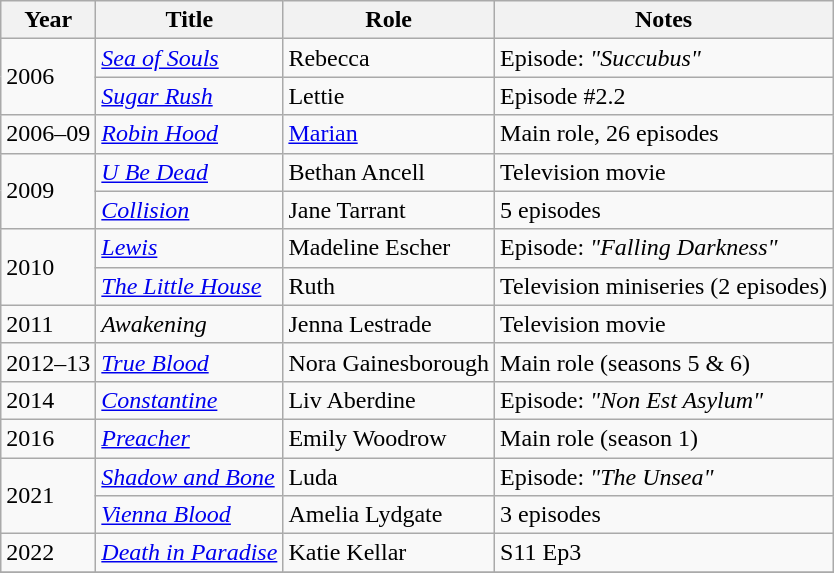<table class="wikitable sortable">
<tr>
<th>Year</th>
<th>Title</th>
<th>Role</th>
<th class="unsortable">Notes</th>
</tr>
<tr>
<td rowspan="2">2006</td>
<td><em><a href='#'>Sea of Souls</a></em></td>
<td>Rebecca</td>
<td>Episode: <em>"Succubus"</em></td>
</tr>
<tr>
<td><em><a href='#'>Sugar Rush</a></em></td>
<td>Lettie</td>
<td>Episode #2.2</td>
</tr>
<tr>
<td>2006–09</td>
<td><em><a href='#'>Robin Hood</a></em></td>
<td><a href='#'>Marian</a></td>
<td>Main role, 26 episodes</td>
</tr>
<tr>
<td rowspan="2">2009</td>
<td><em><a href='#'>U Be Dead</a></em></td>
<td>Bethan Ancell</td>
<td>Television movie</td>
</tr>
<tr>
<td><em><a href='#'>Collision</a></em></td>
<td>Jane Tarrant</td>
<td>5 episodes</td>
</tr>
<tr>
<td rowspan="2">2010</td>
<td><em><a href='#'>Lewis</a></em></td>
<td>Madeline Escher</td>
<td>Episode: <em>"Falling Darkness"</em></td>
</tr>
<tr>
<td><em><a href='#'>The Little House</a></em></td>
<td>Ruth</td>
<td>Television miniseries (2 episodes)</td>
</tr>
<tr>
<td>2011</td>
<td><em>Awakening</em></td>
<td>Jenna Lestrade</td>
<td>Television movie</td>
</tr>
<tr>
<td>2012–13</td>
<td><em><a href='#'>True Blood</a></em></td>
<td>Nora Gainesborough</td>
<td>Main role (seasons 5 & 6)</td>
</tr>
<tr>
<td>2014</td>
<td><em><a href='#'>Constantine</a></em></td>
<td>Liv Aberdine</td>
<td>Episode: <em>"Non Est Asylum"</em></td>
</tr>
<tr>
<td>2016</td>
<td><em><a href='#'>Preacher</a></em></td>
<td>Emily Woodrow</td>
<td>Main role (season 1)</td>
</tr>
<tr>
<td rowspan="2">2021</td>
<td><em><a href='#'>Shadow and Bone</a></em></td>
<td>Luda</td>
<td>Episode: <em>"The Unsea"</em></td>
</tr>
<tr>
<td><em><a href='#'>Vienna Blood</a></em></td>
<td>Amelia Lydgate</td>
<td>3 episodes</td>
</tr>
<tr>
<td>2022</td>
<td><em><a href='#'>Death in Paradise</a></em></td>
<td>Katie Kellar</td>
<td>S11 Ep3</td>
</tr>
<tr>
</tr>
</table>
